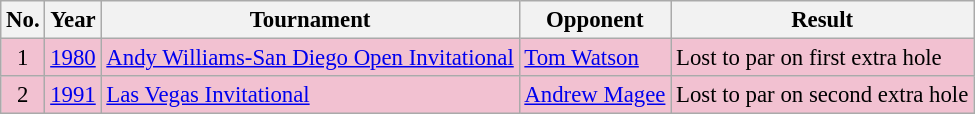<table class="wikitable" style="font-size:95%;">
<tr>
<th>No.</th>
<th>Year</th>
<th>Tournament</th>
<th>Opponent</th>
<th>Result</th>
</tr>
<tr style="background:#F2C1D1;">
<td align=center>1</td>
<td><a href='#'>1980</a></td>
<td><a href='#'>Andy Williams-San Diego Open Invitational</a></td>
<td> <a href='#'>Tom Watson</a></td>
<td>Lost to par on first extra hole</td>
</tr>
<tr style="background:#F2C1D1;">
<td align=center>2</td>
<td><a href='#'>1991</a></td>
<td><a href='#'>Las Vegas Invitational</a></td>
<td> <a href='#'>Andrew Magee</a></td>
<td>Lost to par on second extra hole</td>
</tr>
</table>
